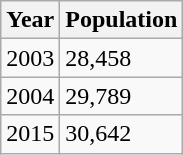<table class="wikitable">
<tr>
<th>Year</th>
<th>Population</th>
</tr>
<tr>
<td>2003</td>
<td>28,458</td>
</tr>
<tr>
<td>2004</td>
<td>29,789</td>
</tr>
<tr>
<td>2015</td>
<td>30,642</td>
</tr>
</table>
